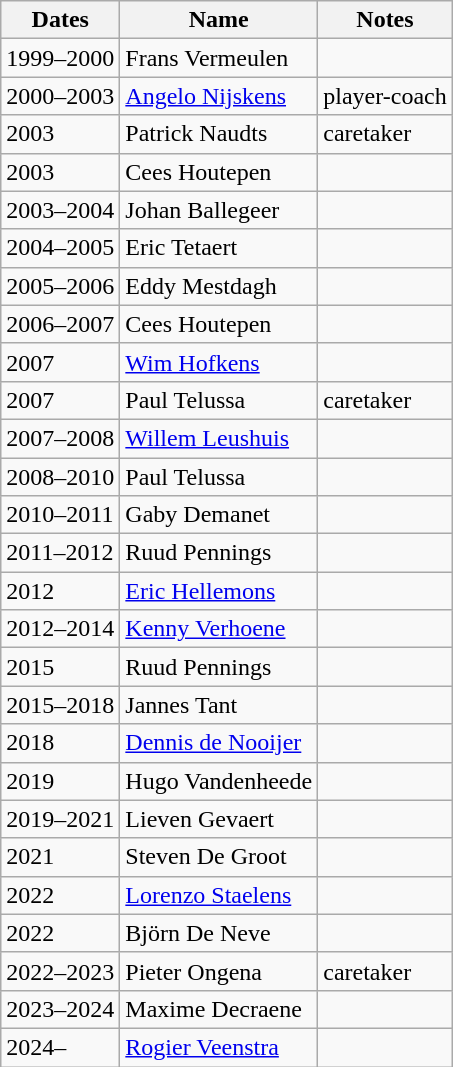<table class="wikitable">
<tr>
<th>Dates</th>
<th>Name</th>
<th>Notes</th>
</tr>
<tr>
<td>1999–2000</td>
<td> Frans Vermeulen</td>
<td></td>
</tr>
<tr>
<td>2000–2003</td>
<td> <a href='#'>Angelo Nijskens</a></td>
<td>player-coach</td>
</tr>
<tr>
<td>2003</td>
<td> Patrick Naudts</td>
<td>caretaker</td>
</tr>
<tr>
<td>2003</td>
<td> Cees Houtepen</td>
<td></td>
</tr>
<tr>
<td>2003–2004</td>
<td> Johan Ballegeer</td>
<td></td>
</tr>
<tr>
<td>2004–2005</td>
<td> Eric Tetaert</td>
<td></td>
</tr>
<tr>
<td>2005–2006</td>
<td> Eddy Mestdagh</td>
<td></td>
</tr>
<tr>
<td>2006–2007</td>
<td> Cees Houtepen</td>
<td></td>
</tr>
<tr>
<td>2007</td>
<td> <a href='#'>Wim Hofkens</a></td>
<td></td>
</tr>
<tr>
<td>2007</td>
<td> Paul Telussa</td>
<td>caretaker</td>
</tr>
<tr>
<td>2007–2008</td>
<td> <a href='#'>Willem Leushuis</a></td>
<td></td>
</tr>
<tr>
<td>2008–2010</td>
<td> Paul Telussa</td>
<td></td>
</tr>
<tr>
<td>2010–2011</td>
<td> Gaby Demanet</td>
<td></td>
</tr>
<tr>
<td>2011–2012</td>
<td> Ruud Pennings</td>
<td></td>
</tr>
<tr>
<td>2012</td>
<td> <a href='#'>Eric Hellemons</a></td>
<td></td>
</tr>
<tr>
<td>2012–2014</td>
<td> <a href='#'>Kenny Verhoene</a></td>
<td></td>
</tr>
<tr>
<td>2015</td>
<td> Ruud Pennings</td>
<td></td>
</tr>
<tr>
<td>2015–2018</td>
<td> Jannes Tant</td>
<td></td>
</tr>
<tr>
<td>2018</td>
<td> <a href='#'>Dennis de Nooijer</a></td>
<td></td>
</tr>
<tr>
<td>2019</td>
<td> Hugo Vandenheede</td>
<td></td>
</tr>
<tr>
<td>2019–2021</td>
<td> Lieven Gevaert</td>
<td></td>
</tr>
<tr>
<td>2021</td>
<td> Steven De Groot</td>
<td></td>
</tr>
<tr>
<td>2022</td>
<td> <a href='#'>Lorenzo Staelens</a></td>
<td></td>
</tr>
<tr>
<td>2022</td>
<td>  Björn De Neve</td>
<td></td>
</tr>
<tr>
<td>2022–2023</td>
<td> Pieter Ongena</td>
<td>caretaker</td>
</tr>
<tr>
<td>2023–2024</td>
<td> Maxime Decraene</td>
<td></td>
</tr>
<tr>
<td>2024–</td>
<td> <a href='#'>Rogier Veenstra</a></td>
<td></td>
</tr>
</table>
